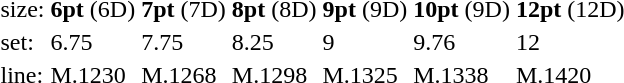<table style="margin-left:40px;">
<tr>
<td>size:</td>
<td><strong>6pt</strong> (6D)</td>
<td><strong>7pt</strong> (7D)</td>
<td><strong>8pt</strong> (8D)</td>
<td><strong>9pt</strong> (9D)</td>
<td><strong>10pt</strong> (9D)</td>
<td><strong>12pt</strong> (12D)</td>
</tr>
<tr>
<td>set:</td>
<td>6.75</td>
<td>7.75</td>
<td>8.25</td>
<td>9</td>
<td>9.76</td>
<td>12</td>
</tr>
<tr>
<td>line:</td>
<td>M.1230</td>
<td>M.1268</td>
<td>M.1298</td>
<td>M.1325</td>
<td>M.1338</td>
<td>M.1420</td>
</tr>
</table>
